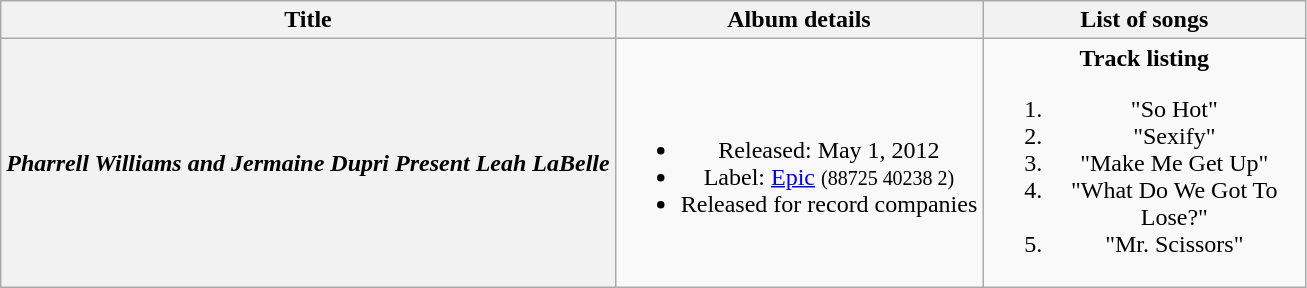<table class="wikitable plainrowheaders" style="text-align:center;">
<tr>
<th scope="col">Title</th>
<th scope="col">Album details</th>
<th scope="col" class="unsortable" style="width:13em;">List of songs</th>
</tr>
<tr>
<th scope="row"><em>Pharrell Williams and Jermaine Dupri Present Leah LaBelle</em></th>
<td><br><ul><li>Released: May 1, 2012</li><li>Label: <a href='#'>Epic</a> <small>(88725 40238 2)</small></li><li>Released for record companies</li></ul></td>
<td><strong>Track listing</strong><br><ol><li>"So Hot"</li><li>"Sexify"</li><li>"Make Me Get Up"</li><li>"What Do We Got To Lose?"</li><li>"Mr. Scissors"</li></ol></td>
</tr>
</table>
